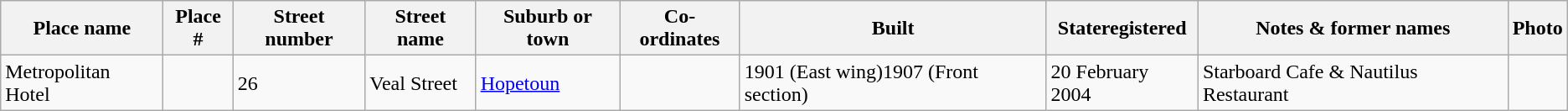<table class="wikitable sortable">
<tr>
<th>Place name</th>
<th>Place #</th>
<th>Street number</th>
<th>Street name</th>
<th>Suburb or town</th>
<th>Co-ordinates</th>
<th>Built</th>
<th>Stateregistered</th>
<th class="unsortable">Notes & former names</th>
<th class="unsortable">Photo</th>
</tr>
<tr>
<td>Metropolitan Hotel</td>
<td></td>
<td>26</td>
<td>Veal Street</td>
<td><a href='#'>Hopetoun</a></td>
<td></td>
<td>1901 (East wing)1907 (Front section)</td>
<td>20 February 2004</td>
<td>Starboard Cafe & Nautilus Restaurant</td>
<td></td>
</tr>
</table>
